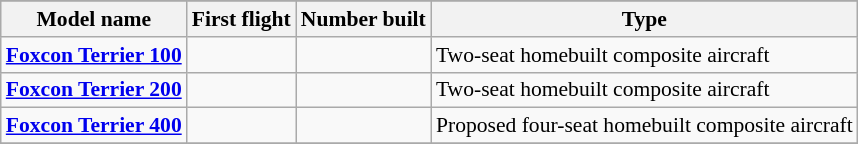<table class="wikitable" align=center style="font-size:90%;">
<tr>
</tr>
<tr style="background:#efefef;">
<th>Model name</th>
<th>First flight</th>
<th>Number built</th>
<th>Type</th>
</tr>
<tr>
<td align=left><strong><a href='#'>Foxcon Terrier 100</a></strong></td>
<td align=center></td>
<td align=center></td>
<td align=left>Two-seat homebuilt composite aircraft</td>
</tr>
<tr>
<td align=left><strong><a href='#'>Foxcon Terrier 200</a></strong></td>
<td align=center></td>
<td align=center></td>
<td align=left>Two-seat homebuilt composite aircraft</td>
</tr>
<tr>
<td align=left><strong><a href='#'>Foxcon Terrier 400</a></strong></td>
<td align=center></td>
<td align=center></td>
<td align=left>Proposed four-seat homebuilt composite aircraft</td>
</tr>
<tr>
</tr>
</table>
